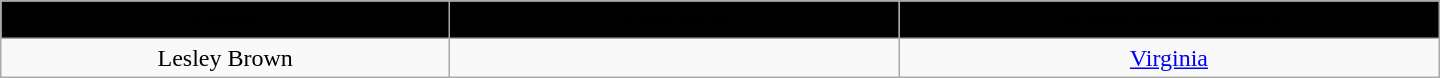<table class="wikitable" style="text-align:center; width:60em">
<tr>
<th style="background: #010101" width="10%"><span>Player</span></th>
<th style="background: #010101" width="10%"><span>Nationality</span></th>
<th style="background: #010101" width="10%"><span>School/Team/Country</span></th>
</tr>
<tr>
<td>Lesley Brown</td>
<td></td>
<td><a href='#'>Virginia</a></td>
</tr>
</table>
